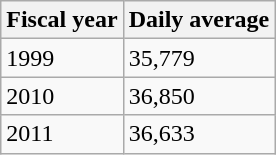<table class="wikitable">
<tr>
<th>Fiscal year</th>
<th>Daily average</th>
</tr>
<tr>
<td>1999</td>
<td>35,779</td>
</tr>
<tr>
<td>2010</td>
<td>36,850</td>
</tr>
<tr>
<td>2011</td>
<td>36,633</td>
</tr>
</table>
